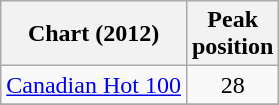<table class="wikitable sortable">
<tr>
<th align="center">Chart (2012)</th>
<th align="center">Peak<br>position</th>
</tr>
<tr>
<td align="left"><a href='#'>Canadian Hot 100</a></td>
<td align="center">28</td>
</tr>
<tr>
</tr>
</table>
